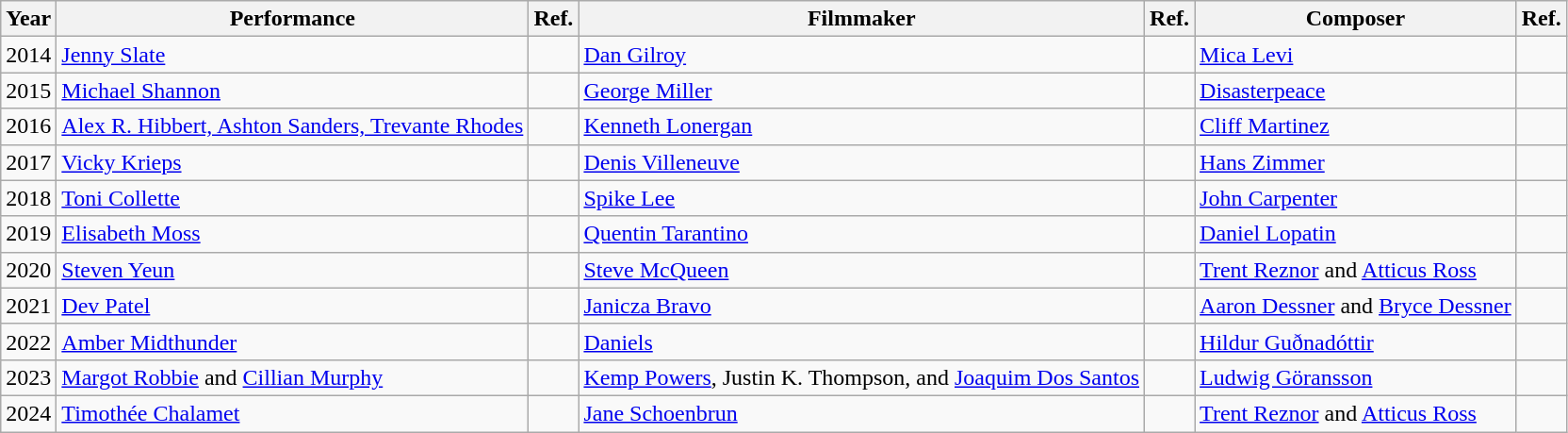<table class="wikitable sortable">
<tr>
<th bgcolor="#efefef">Year</th>
<th bgcolor="#efefef" class=unsortable>Performance</th>
<th bgcolor="#efefef" class=unsortable>Ref.</th>
<th bgcolor="#efefef" class=unsortable>Filmmaker</th>
<th bgcolor="#efefef" class=unsortable>Ref.</th>
<th bgcolor="#efefef" class=unsortable>Composer</th>
<th bgcolor="#efefef" class=unsortable>Ref.</th>
</tr>
<tr>
<td>2014</td>
<td><a href='#'>Jenny Slate</a></td>
<td align="center"></td>
<td><a href='#'>Dan Gilroy</a></td>
<td align="center"></td>
<td><a href='#'>Mica Levi</a></td>
<td align="center"></td>
</tr>
<tr>
<td>2015</td>
<td><a href='#'>Michael Shannon</a></td>
<td align="center"></td>
<td><a href='#'>George Miller</a></td>
<td align="center"></td>
<td><a href='#'>Disasterpeace</a></td>
<td align="center"></td>
</tr>
<tr>
<td>2016</td>
<td><a href='#'>Alex R. Hibbert, Ashton Sanders, Trevante Rhodes</a></td>
<td align="center"></td>
<td><a href='#'>Kenneth Lonergan</a></td>
<td align="center"></td>
<td><a href='#'>Cliff Martinez</a></td>
<td align="center"></td>
</tr>
<tr>
<td>2017</td>
<td><a href='#'>Vicky Krieps</a></td>
<td align="center"></td>
<td><a href='#'>Denis Villeneuve</a></td>
<td align="center"></td>
<td><a href='#'>Hans Zimmer</a></td>
<td align="center"></td>
</tr>
<tr>
<td>2018</td>
<td><a href='#'>Toni Collette</a></td>
<td align="center"></td>
<td><a href='#'>Spike Lee</a></td>
<td align="center"></td>
<td><a href='#'>John Carpenter</a></td>
<td align="center"></td>
</tr>
<tr>
<td>2019</td>
<td><a href='#'>Elisabeth Moss</a></td>
<td align="center"></td>
<td><a href='#'>Quentin Tarantino</a></td>
<td align="center"></td>
<td><a href='#'>Daniel Lopatin</a></td>
<td align="center"></td>
</tr>
<tr>
<td>2020</td>
<td><a href='#'>Steven Yeun</a></td>
<td align="center"></td>
<td><a href='#'>Steve McQueen</a></td>
<td align="center"></td>
<td><a href='#'>Trent Reznor</a> and <a href='#'>Atticus Ross</a></td>
<td align="center"></td>
</tr>
<tr>
<td>2021</td>
<td><a href='#'>Dev Patel</a></td>
<td align="center"></td>
<td><a href='#'>Janicza Bravo</a></td>
<td align="center"></td>
<td><a href='#'>Aaron Dessner</a> and <a href='#'>Bryce Dessner</a></td>
<td align="center"></td>
</tr>
<tr>
<td>2022</td>
<td><a href='#'>Amber Midthunder</a></td>
<td align="center"></td>
<td><a href='#'>Daniels</a></td>
<td align="center"></td>
<td><a href='#'>Hildur Guðnadóttir</a></td>
<td align="center"></td>
</tr>
<tr>
<td>2023</td>
<td><a href='#'>Margot Robbie</a> and <a href='#'>Cillian Murphy</a></td>
<td align="center"></td>
<td><a href='#'>Kemp Powers</a>, Justin K. Thompson, and <a href='#'>Joaquim Dos Santos</a></td>
<td align="center"></td>
<td><a href='#'>Ludwig Göransson</a></td>
<td align="center"></td>
</tr>
<tr>
<td>2024</td>
<td><a href='#'>Timothée Chalamet</a></td>
<td align="center"></td>
<td><a href='#'>Jane Schoenbrun</a></td>
<td align="center"></td>
<td><a href='#'>Trent Reznor</a> and <a href='#'>Atticus Ross</a></td>
<td align="center"></td>
</tr>
</table>
